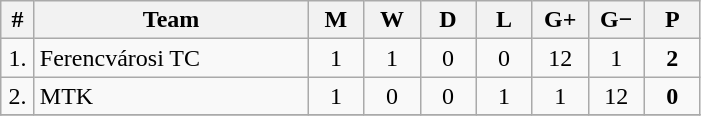<table class="wikitable" style="text-align: center;">
<tr>
<th width="15">#</th>
<th width="175">Team</th>
<th width="30">M</th>
<th width="30">W</th>
<th width="30">D</th>
<th width="30">L</th>
<th width="30">G+</th>
<th width="30">G−</th>
<th width="30">P</th>
</tr>
<tr>
<td>1.</td>
<td align="left">Ferencvárosi TC</td>
<td>1</td>
<td>1</td>
<td>0</td>
<td>0</td>
<td>12</td>
<td>1</td>
<td><strong>2</strong></td>
</tr>
<tr>
<td>2.</td>
<td align="left">MTK</td>
<td>1</td>
<td>0</td>
<td>0</td>
<td>1</td>
<td>1</td>
<td>12</td>
<td><strong>0</strong></td>
</tr>
<tr>
</tr>
</table>
